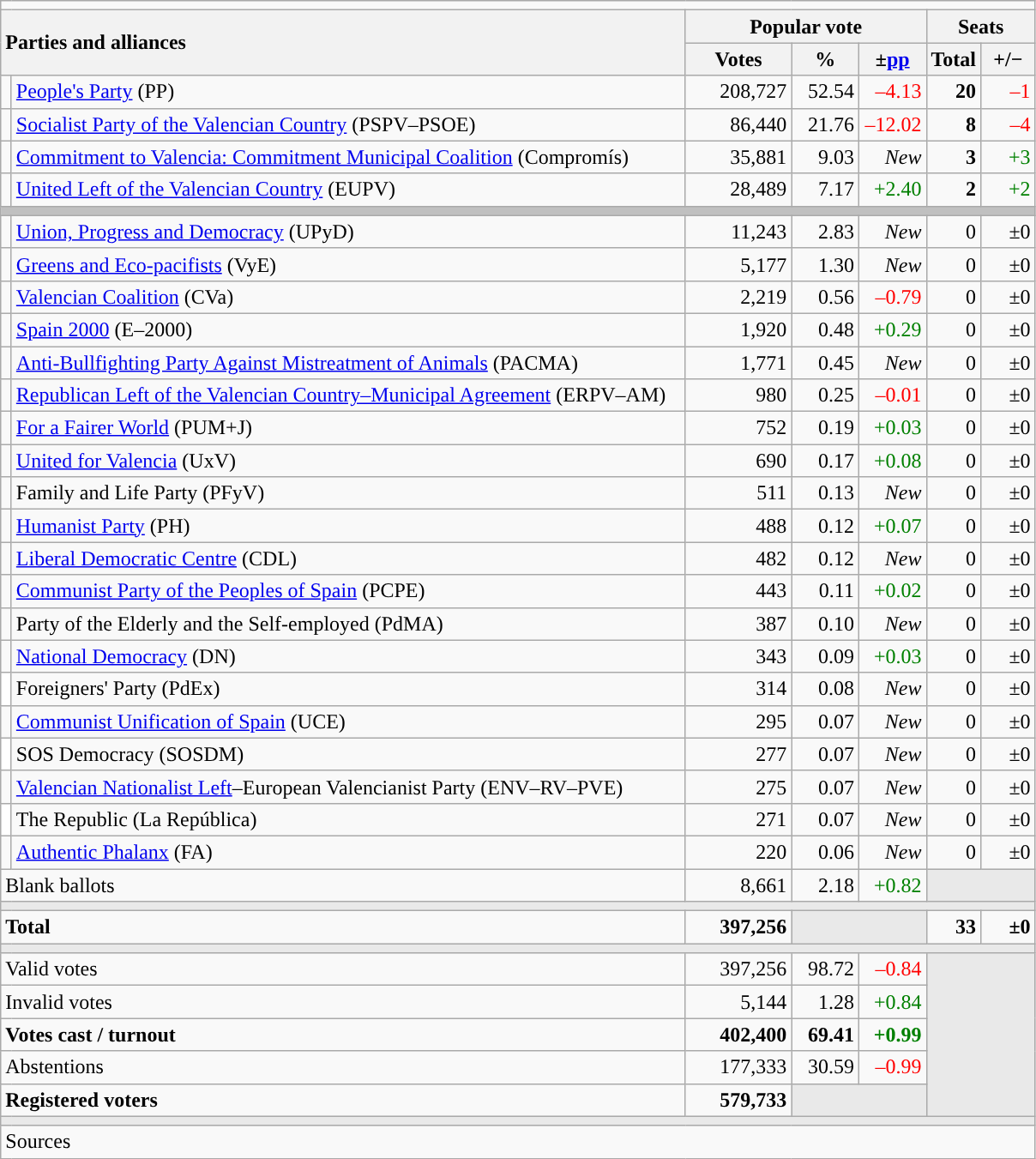<table class="wikitable" style="text-align:right;">
<tr>
<td colspan="7"></td>
</tr>
<tr>
<th style="text-align:left;" rowspan="2" colspan="2" width="525">Parties and alliances</th>
<th colspan="3">Popular vote</th>
<th colspan="2">Seats</th>
</tr>
<tr>
<th width="75">Votes</th>
<th width="45">%</th>
<th width="45">±<a href='#'>pp</a></th>
<th width="35">Total</th>
<th width="35">+/−</th>
</tr>
<tr>
<td width="1" style="color:inherit;background:"></td>
<td align="left"><a href='#'>People's Party</a> (PP)</td>
<td>208,727</td>
<td>52.54</td>
<td style="color:red;">–4.13</td>
<td><strong>20</strong></td>
<td style="color:red;">–1</td>
</tr>
<tr>
<td style="color:inherit;background:"></td>
<td align="left"><a href='#'>Socialist Party of the Valencian Country</a> (PSPV–PSOE)</td>
<td>86,440</td>
<td>21.76</td>
<td style="color:red;">–12.02</td>
<td><strong>8</strong></td>
<td style="color:red;">–4</td>
</tr>
<tr>
<td style="color:inherit;background:"></td>
<td align="left"><a href='#'>Commitment to Valencia: Commitment Municipal Coalition</a> (Compromís)</td>
<td>35,881</td>
<td>9.03</td>
<td><em>New</em></td>
<td><strong>3</strong></td>
<td style="color:green;">+3</td>
</tr>
<tr>
<td style="color:inherit;background:"></td>
<td align="left"><a href='#'>United Left of the Valencian Country</a> (EUPV)</td>
<td>28,489</td>
<td>7.17</td>
<td style="color:green;">+2.40</td>
<td><strong>2</strong></td>
<td style="color:green;">+2</td>
</tr>
<tr>
<td colspan="7" bgcolor="#C0C0C0"></td>
</tr>
<tr>
<td style="color:inherit;background:"></td>
<td align="left"><a href='#'>Union, Progress and Democracy</a> (UPyD)</td>
<td>11,243</td>
<td>2.83</td>
<td><em>New</em></td>
<td>0</td>
<td>±0</td>
</tr>
<tr>
<td style="color:inherit;background:"></td>
<td align="left"><a href='#'>Greens and Eco-pacifists</a> (VyE)</td>
<td>5,177</td>
<td>1.30</td>
<td><em>New</em></td>
<td>0</td>
<td>±0</td>
</tr>
<tr>
<td style="color:inherit;background:"></td>
<td align="left"><a href='#'>Valencian Coalition</a> (CVa)</td>
<td>2,219</td>
<td>0.56</td>
<td style="color:red;">–0.79</td>
<td>0</td>
<td>±0</td>
</tr>
<tr>
<td style="color:inherit;background:"></td>
<td align="left"><a href='#'>Spain 2000</a> (E–2000)</td>
<td>1,920</td>
<td>0.48</td>
<td style="color:green;">+0.29</td>
<td>0</td>
<td>±0</td>
</tr>
<tr>
<td style="color:inherit;background:"></td>
<td align="left"><a href='#'>Anti-Bullfighting Party Against Mistreatment of Animals</a> (PACMA)</td>
<td>1,771</td>
<td>0.45</td>
<td><em>New</em></td>
<td>0</td>
<td>±0</td>
</tr>
<tr>
<td style="color:inherit;background:"></td>
<td align="left"><a href='#'>Republican Left of the Valencian Country–Municipal Agreement</a> (ERPV–AM)</td>
<td>980</td>
<td>0.25</td>
<td style="color:red;">–0.01</td>
<td>0</td>
<td>±0</td>
</tr>
<tr>
<td style="color:inherit;background:"></td>
<td align="left"><a href='#'>For a Fairer World</a> (PUM+J)</td>
<td>752</td>
<td>0.19</td>
<td style="color:green;">+0.03</td>
<td>0</td>
<td>±0</td>
</tr>
<tr>
<td style="color:inherit;background:"></td>
<td align="left"><a href='#'>United for Valencia</a> (UxV)</td>
<td>690</td>
<td>0.17</td>
<td style="color:green;">+0.08</td>
<td>0</td>
<td>±0</td>
</tr>
<tr>
<td style="color:inherit;background:"></td>
<td align="left">Family and Life Party (PFyV)</td>
<td>511</td>
<td>0.13</td>
<td><em>New</em></td>
<td>0</td>
<td>±0</td>
</tr>
<tr>
<td style="color:inherit;background:"></td>
<td align="left"><a href='#'>Humanist Party</a> (PH)</td>
<td>488</td>
<td>0.12</td>
<td style="color:green;">+0.07</td>
<td>0</td>
<td>±0</td>
</tr>
<tr>
<td style="color:inherit;background:"></td>
<td align="left"><a href='#'>Liberal Democratic Centre</a> (CDL)</td>
<td>482</td>
<td>0.12</td>
<td><em>New</em></td>
<td>0</td>
<td>±0</td>
</tr>
<tr>
<td style="color:inherit;background:"></td>
<td align="left"><a href='#'>Communist Party of the Peoples of Spain</a> (PCPE)</td>
<td>443</td>
<td>0.11</td>
<td style="color:green;">+0.02</td>
<td>0</td>
<td>±0</td>
</tr>
<tr>
<td style="color:inherit;background:"></td>
<td align="left">Party of the Elderly and the Self-employed (PdMA)</td>
<td>387</td>
<td>0.10</td>
<td><em>New</em></td>
<td>0</td>
<td>±0</td>
</tr>
<tr>
<td style="color:inherit;background:"></td>
<td align="left"><a href='#'>National Democracy</a> (DN)</td>
<td>343</td>
<td>0.09</td>
<td style="color:green;">+0.03</td>
<td>0</td>
<td>±0</td>
</tr>
<tr>
<td bgcolor="white"></td>
<td align="left">Foreigners' Party (PdEx)</td>
<td>314</td>
<td>0.08</td>
<td><em>New</em></td>
<td>0</td>
<td>±0</td>
</tr>
<tr>
<td style="color:inherit;background:"></td>
<td align="left"><a href='#'>Communist Unification of Spain</a> (UCE)</td>
<td>295</td>
<td>0.07</td>
<td><em>New</em></td>
<td>0</td>
<td>±0</td>
</tr>
<tr>
<td bgcolor="white"></td>
<td align="left">SOS Democracy (SOSDM)</td>
<td>277</td>
<td>0.07</td>
<td><em>New</em></td>
<td>0</td>
<td>±0</td>
</tr>
<tr>
<td style="color:inherit;background:"></td>
<td align="left"><a href='#'>Valencian Nationalist Left</a>–European Valencianist Party (ENV–RV–PVE)</td>
<td>275</td>
<td>0.07</td>
<td><em>New</em></td>
<td>0</td>
<td>±0</td>
</tr>
<tr>
<td bgcolor="white"></td>
<td align="left">The Republic (La República)</td>
<td>271</td>
<td>0.07</td>
<td><em>New</em></td>
<td>0</td>
<td>±0</td>
</tr>
<tr>
<td style="color:inherit;background:"></td>
<td align="left"><a href='#'>Authentic Phalanx</a> (FA)</td>
<td>220</td>
<td>0.06</td>
<td><em>New</em></td>
<td>0</td>
<td>±0</td>
</tr>
<tr>
<td align="left" colspan="2">Blank ballots</td>
<td>8,661</td>
<td>2.18</td>
<td style="color:green;">+0.82</td>
<td bgcolor="#E9E9E9" colspan="2"></td>
</tr>
<tr>
<td colspan="7" bgcolor="#E9E9E9"></td>
</tr>
<tr style="font-weight:bold;">
<td align="left" colspan="2">Total</td>
<td>397,256</td>
<td bgcolor="#E9E9E9" colspan="2"></td>
<td>33</td>
<td>±0</td>
</tr>
<tr>
<td colspan="7" bgcolor="#E9E9E9"></td>
</tr>
<tr>
<td align="left" colspan="2">Valid votes</td>
<td>397,256</td>
<td>98.72</td>
<td style="color:red;">–0.84</td>
<td bgcolor="#E9E9E9" colspan="2" rowspan="5"></td>
</tr>
<tr>
<td align="left" colspan="2">Invalid votes</td>
<td>5,144</td>
<td>1.28</td>
<td style="color:green;">+0.84</td>
</tr>
<tr style="font-weight:bold;">
<td align="left" colspan="2">Votes cast / turnout</td>
<td>402,400</td>
<td>69.41</td>
<td style="color:green;">+0.99</td>
</tr>
<tr>
<td align="left" colspan="2">Abstentions</td>
<td>177,333</td>
<td>30.59</td>
<td style="color:red;">–0.99</td>
</tr>
<tr style="font-weight:bold;">
<td align="left" colspan="2">Registered voters</td>
<td>579,733</td>
<td bgcolor="#E9E9E9" colspan="2"></td>
</tr>
<tr>
<td colspan="7" bgcolor="#E9E9E9"></td>
</tr>
<tr>
<td align="left" colspan="7">Sources</td>
</tr>
</table>
